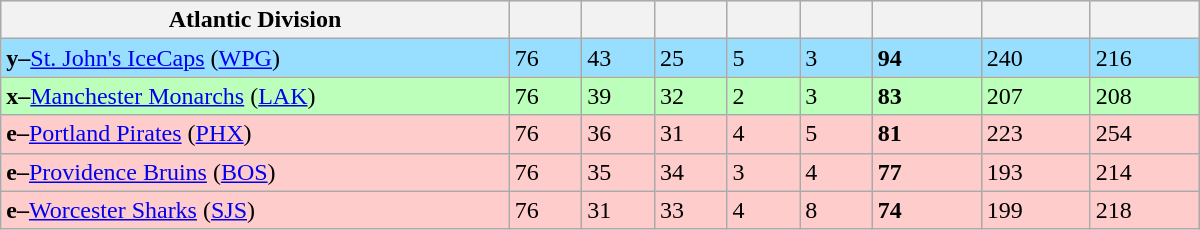<table class="wikitable" style="width:50em">
<tr style="background:#ddf;">
<th style="width:35%;">Atlantic Division</th>
<th style="width:5%;"></th>
<th style="width:5%;"></th>
<th style="width:5%;"></th>
<th style="width:5%;"></th>
<th style="width:5%;"></th>
<th style="width:7.5%;"></th>
<th style="width:7.5%;"></th>
<th style="width:7.5%;"></th>
</tr>
<tr style="background:#97deff;">
<td><strong>y–</strong><a href='#'>St. John's IceCaps</a> (<a href='#'>WPG</a>)</td>
<td>76</td>
<td>43</td>
<td>25</td>
<td>5</td>
<td>3</td>
<td><strong>94</strong></td>
<td>240</td>
<td>216</td>
</tr>
<tr style="background:#bfb;">
<td><strong>x–</strong><a href='#'>Manchester Monarchs</a> (<a href='#'>LAK</a>)</td>
<td>76</td>
<td>39</td>
<td>32</td>
<td>2</td>
<td>3</td>
<td><strong>83</strong></td>
<td>207</td>
<td>208</td>
</tr>
<tr style="background:#fcc;">
<td><strong>e–</strong><a href='#'>Portland Pirates</a> (<a href='#'>PHX</a>)</td>
<td>76</td>
<td>36</td>
<td>31</td>
<td>4</td>
<td>5</td>
<td><strong>81</strong></td>
<td>223</td>
<td>254</td>
</tr>
<tr style="background:#fcc;">
<td><strong>e–</strong><a href='#'>Providence Bruins</a> (<a href='#'>BOS</a>)</td>
<td>76</td>
<td>35</td>
<td>34</td>
<td>3</td>
<td>4</td>
<td><strong>77</strong></td>
<td>193</td>
<td>214</td>
</tr>
<tr style="background:#fcc;">
<td><strong>e–</strong><a href='#'>Worcester Sharks</a> (<a href='#'>SJS</a>)</td>
<td>76</td>
<td>31</td>
<td>33</td>
<td>4</td>
<td>8</td>
<td><strong>74</strong></td>
<td>199</td>
<td>218</td>
</tr>
</table>
